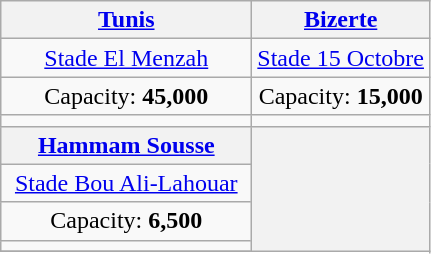<table class="wikitable" style="text-align:center">
<tr>
<th><a href='#'>Tunis</a></th>
<th><a href='#'>Bizerte</a></th>
</tr>
<tr>
<td><a href='#'>Stade El Menzah</a></td>
<td><a href='#'>Stade 15 Octobre</a></td>
</tr>
<tr>
<td>Capacity: <strong>45,000</strong></td>
<td>Capacity: <strong>15,000</strong></td>
</tr>
<tr>
<td></td>
<td></td>
</tr>
<tr>
<th width=160><a href='#'>Hammam Sousse</a></th>
<th rowspan=8><br></th>
</tr>
<tr>
<td><a href='#'>Stade Bou Ali-Lahouar</a></td>
</tr>
<tr>
<td>Capacity: <strong>6,500</strong></td>
</tr>
<tr>
<td></td>
</tr>
<tr>
</tr>
</table>
